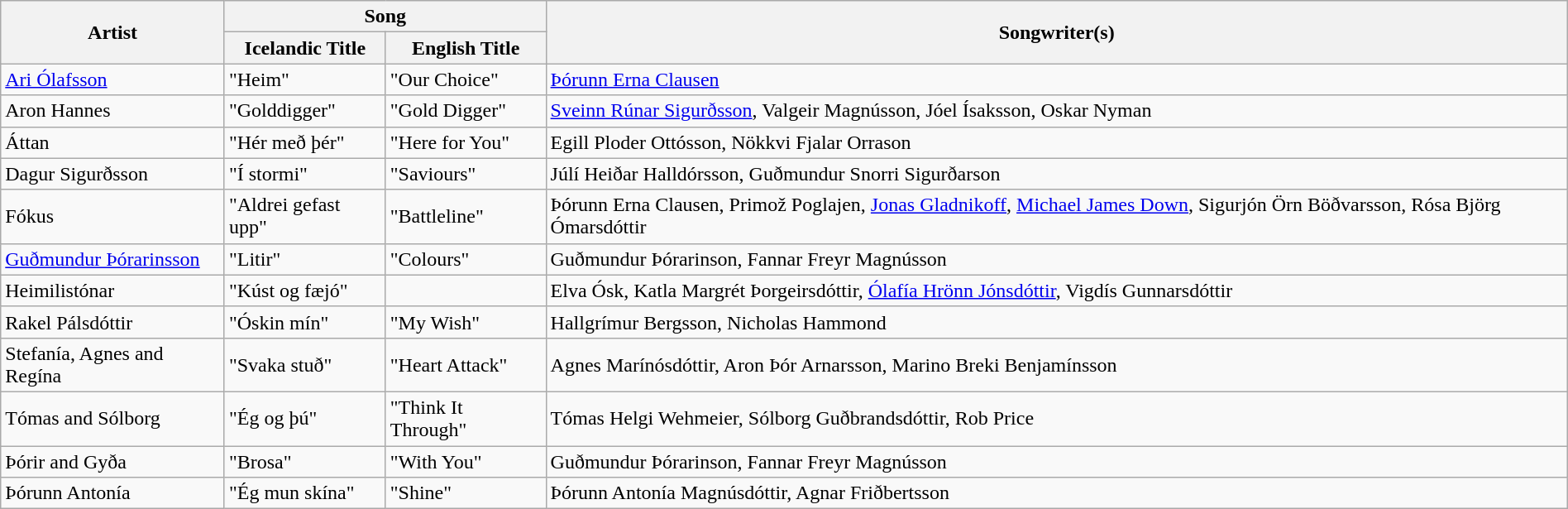<table class="sortable wikitable" style="margin: 1em auto 1em auto">
<tr>
<th rowspan="2">Artist</th>
<th colspan="2">Song</th>
<th rowspan="2">Songwriter(s)</th>
</tr>
<tr>
<th>Icelandic Title</th>
<th>English Title</th>
</tr>
<tr>
<td><a href='#'>Ari Ólafsson</a></td>
<td>"Heim"</td>
<td>"Our Choice"</td>
<td><a href='#'>Þórunn Erna Clausen</a></td>
</tr>
<tr>
<td>Aron Hannes</td>
<td>"Golddigger"</td>
<td>"Gold Digger"</td>
<td><a href='#'>Sveinn Rúnar Sigurðsson</a>, Valgeir Magnússon, Jóel Ísaksson, Oskar Nyman</td>
</tr>
<tr>
<td>Áttan</td>
<td>"Hér með þér"</td>
<td>"Here for You"</td>
<td>Egill Ploder Ottósson, Nökkvi Fjalar Orrason</td>
</tr>
<tr>
<td>Dagur Sigurðsson</td>
<td>"Í stormi"</td>
<td>"Saviours"</td>
<td>Júlí Heiðar Halldórsson, Guðmundur Snorri Sigurðarson</td>
</tr>
<tr>
<td>Fókus</td>
<td>"Aldrei gefast upp"</td>
<td>"Battleline"</td>
<td>Þórunn Erna Clausen, Primož Poglajen, <a href='#'>Jonas Gladnikoff</a>, <a href='#'>Michael James Down</a>, Sigurjón Örn Böðvarsson, Rósa Björg Ómarsdóttir</td>
</tr>
<tr>
<td><a href='#'>Guðmundur Þórarinsson</a></td>
<td>"Litir"</td>
<td>"Colours"</td>
<td>Guðmundur Þórarinson, Fannar Freyr Magnússon</td>
</tr>
<tr>
<td>Heimilistónar</td>
<td>"Kúst og fæjó"</td>
<td></td>
<td>Elva Ósk, Katla Margrét Þorgeirsdóttir, <a href='#'>Ólafía Hrönn Jónsdóttir</a>, Vigdís Gunnarsdóttir</td>
</tr>
<tr>
<td>Rakel Pálsdóttir</td>
<td>"Óskin mín"</td>
<td>"My Wish"</td>
<td>Hallgrímur Bergsson, Nicholas Hammond</td>
</tr>
<tr>
<td>Stefanía, Agnes and Regína</td>
<td>"Svaka stuð"</td>
<td>"Heart Attack"</td>
<td>Agnes Marínósdóttir, Aron Þór Arnarsson, Marino Breki Benjamínsson</td>
</tr>
<tr>
<td>Tómas and Sólborg</td>
<td>"Ég og þú"</td>
<td>"Think It Through"</td>
<td>Tómas Helgi Wehmeier, Sólborg Guðbrandsdóttir, Rob Price</td>
</tr>
<tr>
<td>Þórir and Gyða</td>
<td>"Brosa"</td>
<td>"With You"</td>
<td>Guðmundur Þórarinson, Fannar Freyr Magnússon</td>
</tr>
<tr>
<td>Þórunn Antonía</td>
<td>"Ég mun skína"</td>
<td>"Shine"</td>
<td>Þórunn Antonía Magnúsdóttir, Agnar Friðbertsson</td>
</tr>
</table>
